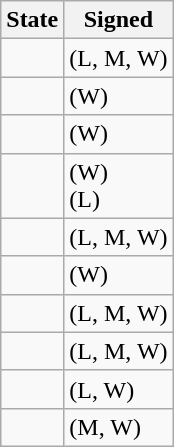<table class="wikitable sortable">
<tr>
<th>State</th>
<th>Signed</th>
</tr>
<tr>
<td></td>
<td> (L, M, W)</td>
</tr>
<tr>
<td></td>
<td> (W)</td>
</tr>
<tr>
<td></td>
<td> (W)</td>
</tr>
<tr>
<td></td>
<td> (W)<br> (L)</td>
</tr>
<tr>
<td></td>
<td> (L, M, W)</td>
</tr>
<tr>
<td></td>
<td> (W)</td>
</tr>
<tr>
<td></td>
<td> (L, M, W)</td>
</tr>
<tr>
<td></td>
<td> (L, M, W)</td>
</tr>
<tr>
<td></td>
<td> (L, W)</td>
</tr>
<tr>
<td></td>
<td> (M, W)</td>
</tr>
</table>
